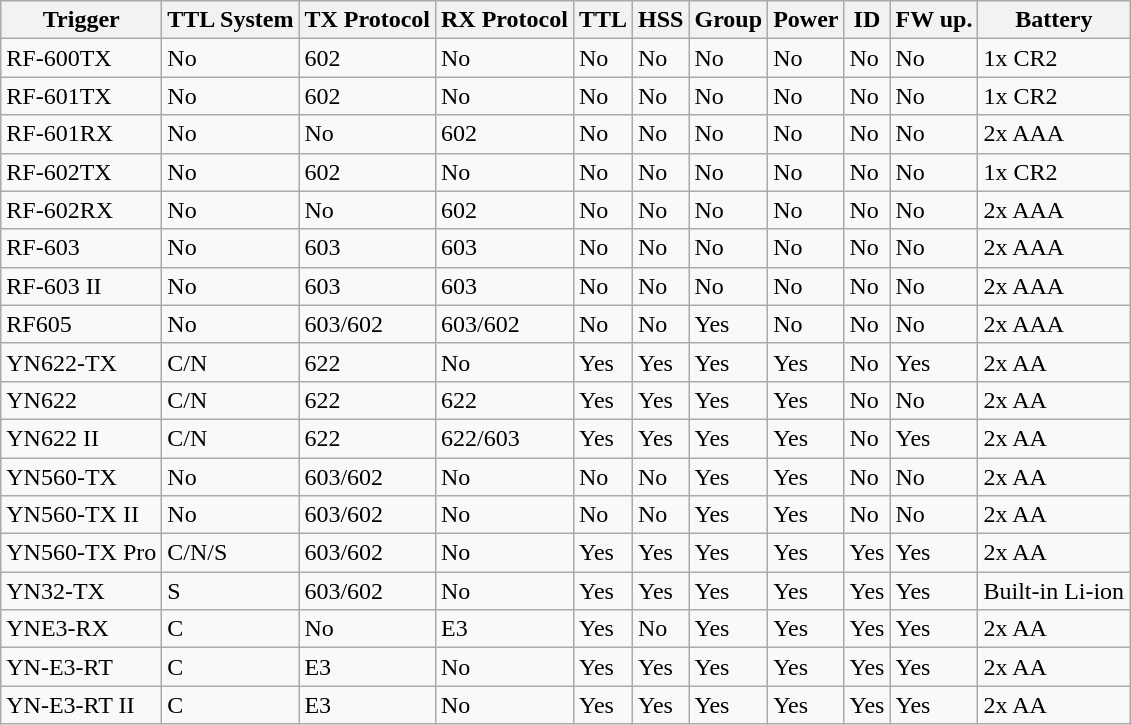<table class="wikitable sortable">
<tr>
<th>Trigger</th>
<th>TTL System</th>
<th>TX Protocol</th>
<th>RX Protocol</th>
<th>TTL</th>
<th>HSS</th>
<th>Group</th>
<th>Power</th>
<th>ID</th>
<th>FW up.</th>
<th>Battery</th>
</tr>
<tr>
<td>RF-600TX</td>
<td>No</td>
<td>602</td>
<td>No</td>
<td>No</td>
<td>No</td>
<td>No</td>
<td>No</td>
<td>No</td>
<td>No</td>
<td>1x CR2</td>
</tr>
<tr>
<td>RF-601TX</td>
<td>No</td>
<td>602</td>
<td>No</td>
<td>No</td>
<td>No</td>
<td>No</td>
<td>No</td>
<td>No</td>
<td>No</td>
<td>1x CR2</td>
</tr>
<tr>
<td>RF-601RX</td>
<td>No</td>
<td>No</td>
<td>602</td>
<td>No</td>
<td>No</td>
<td>No</td>
<td>No</td>
<td>No</td>
<td>No</td>
<td>2x AAA</td>
</tr>
<tr>
<td>RF-602TX</td>
<td>No</td>
<td>602</td>
<td>No</td>
<td>No</td>
<td>No</td>
<td>No</td>
<td>No</td>
<td>No</td>
<td>No</td>
<td>1x CR2</td>
</tr>
<tr>
<td>RF-602RX</td>
<td>No</td>
<td>No</td>
<td>602</td>
<td>No</td>
<td>No</td>
<td>No</td>
<td>No</td>
<td>No</td>
<td>No</td>
<td>2x AAA</td>
</tr>
<tr>
<td>RF-603</td>
<td>No</td>
<td>603</td>
<td>603</td>
<td>No</td>
<td>No</td>
<td>No</td>
<td>No</td>
<td>No</td>
<td>No</td>
<td>2x AAA</td>
</tr>
<tr>
<td>RF-603 II</td>
<td>No</td>
<td>603</td>
<td>603</td>
<td>No</td>
<td>No</td>
<td>No</td>
<td>No</td>
<td>No</td>
<td>No</td>
<td>2x AAA</td>
</tr>
<tr>
<td>RF605</td>
<td>No</td>
<td>603/602</td>
<td>603/602</td>
<td>No</td>
<td>No</td>
<td>Yes</td>
<td>No</td>
<td>No</td>
<td>No</td>
<td>2x AAA</td>
</tr>
<tr>
<td>YN622-TX</td>
<td>C/N</td>
<td>622</td>
<td>No</td>
<td>Yes</td>
<td>Yes</td>
<td>Yes</td>
<td>Yes</td>
<td>No</td>
<td>Yes</td>
<td>2x AA</td>
</tr>
<tr>
<td>YN622</td>
<td>C/N</td>
<td>622</td>
<td>622</td>
<td>Yes</td>
<td>Yes</td>
<td>Yes</td>
<td>Yes</td>
<td>No</td>
<td>No</td>
<td>2x AA</td>
</tr>
<tr>
<td>YN622 II</td>
<td>C/N</td>
<td>622</td>
<td>622/603</td>
<td>Yes</td>
<td>Yes</td>
<td>Yes</td>
<td>Yes</td>
<td>No</td>
<td>Yes</td>
<td>2x AA</td>
</tr>
<tr>
<td>YN560-TX</td>
<td>No</td>
<td>603/602</td>
<td>No</td>
<td>No</td>
<td>No</td>
<td>Yes</td>
<td>Yes</td>
<td>No</td>
<td>No</td>
<td>2x AA</td>
</tr>
<tr>
<td>YN560-TX II</td>
<td>No</td>
<td>603/602</td>
<td>No</td>
<td>No</td>
<td>No</td>
<td>Yes</td>
<td>Yes</td>
<td>No</td>
<td>No</td>
<td>2x AA</td>
</tr>
<tr>
<td>YN560-TX Pro</td>
<td>C/N/S</td>
<td>603/602</td>
<td>No</td>
<td>Yes</td>
<td>Yes</td>
<td>Yes</td>
<td>Yes</td>
<td>Yes</td>
<td>Yes</td>
<td>2x AA</td>
</tr>
<tr>
<td>YN32-TX</td>
<td>S</td>
<td>603/602</td>
<td>No</td>
<td>Yes</td>
<td>Yes</td>
<td>Yes</td>
<td>Yes</td>
<td>Yes</td>
<td>Yes</td>
<td>Built-in Li-ion</td>
</tr>
<tr>
<td>YNE3-RX</td>
<td>C</td>
<td>No</td>
<td>E3</td>
<td>Yes</td>
<td>No</td>
<td>Yes</td>
<td>Yes</td>
<td>Yes</td>
<td>Yes</td>
<td>2x AA</td>
</tr>
<tr>
<td>YN-E3-RT</td>
<td>C</td>
<td>E3</td>
<td>No</td>
<td>Yes</td>
<td>Yes</td>
<td>Yes</td>
<td>Yes</td>
<td>Yes</td>
<td>Yes</td>
<td>2x AA</td>
</tr>
<tr>
<td>YN-E3-RT II</td>
<td>C</td>
<td>E3</td>
<td>No</td>
<td>Yes</td>
<td>Yes</td>
<td>Yes</td>
<td>Yes</td>
<td>Yes</td>
<td>Yes</td>
<td>2x AA</td>
</tr>
</table>
